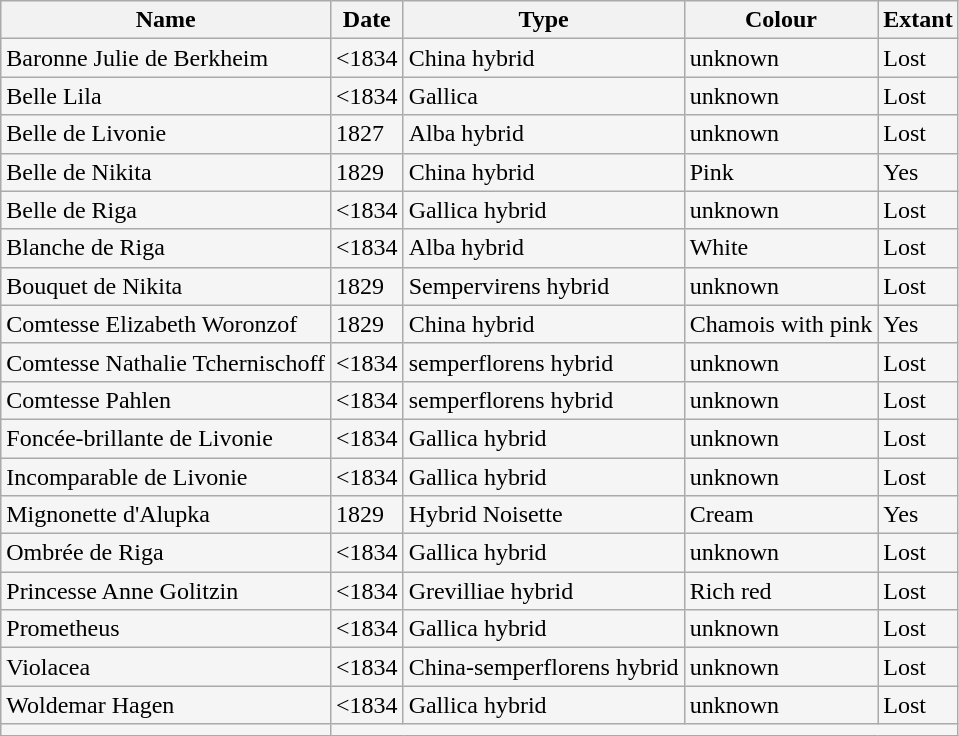<table class="wikitable sortable" style="border: 1px solid darkgray; background: whitesmoke; ">
<tr>
<th>Name</th>
<th>Date</th>
<th>Type</th>
<th>Colour</th>
<th>Extant</th>
</tr>
<tr>
<td>Baronne Julie de Berkheim</td>
<td><1834</td>
<td>China hybrid</td>
<td>unknown</td>
<td>Lost</td>
</tr>
<tr>
<td>Belle Lila</td>
<td><1834</td>
<td>Gallica</td>
<td>unknown</td>
<td>Lost</td>
</tr>
<tr>
<td>Belle de Livonie</td>
<td>1827</td>
<td>Alba hybrid</td>
<td>unknown</td>
<td>Lost</td>
</tr>
<tr>
<td>Belle de Nikita</td>
<td>1829</td>
<td>China hybrid</td>
<td>Pink</td>
<td>Yes</td>
</tr>
<tr>
<td>Belle de Riga</td>
<td><1834</td>
<td>Gallica hybrid</td>
<td>unknown</td>
<td>Lost</td>
</tr>
<tr>
<td>Blanche de Riga</td>
<td><1834</td>
<td>Alba hybrid</td>
<td>White</td>
<td>Lost</td>
</tr>
<tr>
<td>Bouquet de Nikita</td>
<td>1829</td>
<td>Sempervirens hybrid</td>
<td>unknown</td>
<td>Lost</td>
</tr>
<tr>
<td>Comtesse Elizabeth Woronzof</td>
<td>1829</td>
<td>China hybrid</td>
<td>Chamois with pink</td>
<td>Yes</td>
</tr>
<tr>
<td>Comtesse Nathalie Tchernischoff</td>
<td><1834</td>
<td>semperflorens hybrid</td>
<td>unknown</td>
<td>Lost</td>
</tr>
<tr>
<td>Comtesse Pahlen</td>
<td><1834</td>
<td>semperflorens hybrid</td>
<td>unknown</td>
<td>Lost</td>
</tr>
<tr>
<td>Foncée-brillante de Livonie</td>
<td><1834</td>
<td>Gallica hybrid</td>
<td>unknown</td>
<td>Lost</td>
</tr>
<tr>
<td>Incomparable de Livonie</td>
<td><1834</td>
<td>Gallica hybrid</td>
<td>unknown</td>
<td>Lost</td>
</tr>
<tr>
<td>Mignonette d'Alupka</td>
<td>1829</td>
<td>Hybrid Noisette</td>
<td>Cream</td>
<td>Yes</td>
</tr>
<tr>
<td>Ombrée de Riga</td>
<td><1834</td>
<td>Gallica hybrid</td>
<td>unknown</td>
<td>Lost</td>
</tr>
<tr>
<td>Princesse Anne Golitzin</td>
<td><1834</td>
<td>Grevilliae hybrid</td>
<td>Rich red</td>
<td>Lost</td>
</tr>
<tr>
<td>Prometheus</td>
<td><1834</td>
<td>Gallica hybrid</td>
<td>unknown</td>
<td>Lost</td>
</tr>
<tr>
<td>Violacea</td>
<td><1834</td>
<td>China-semperflorens hybrid</td>
<td>unknown</td>
<td>Lost</td>
</tr>
<tr>
<td>Woldemar Hagen</td>
<td><1834</td>
<td>Gallica hybrid</td>
<td>unknown</td>
<td>Lost</td>
</tr>
<tr>
<td></td>
</tr>
</table>
